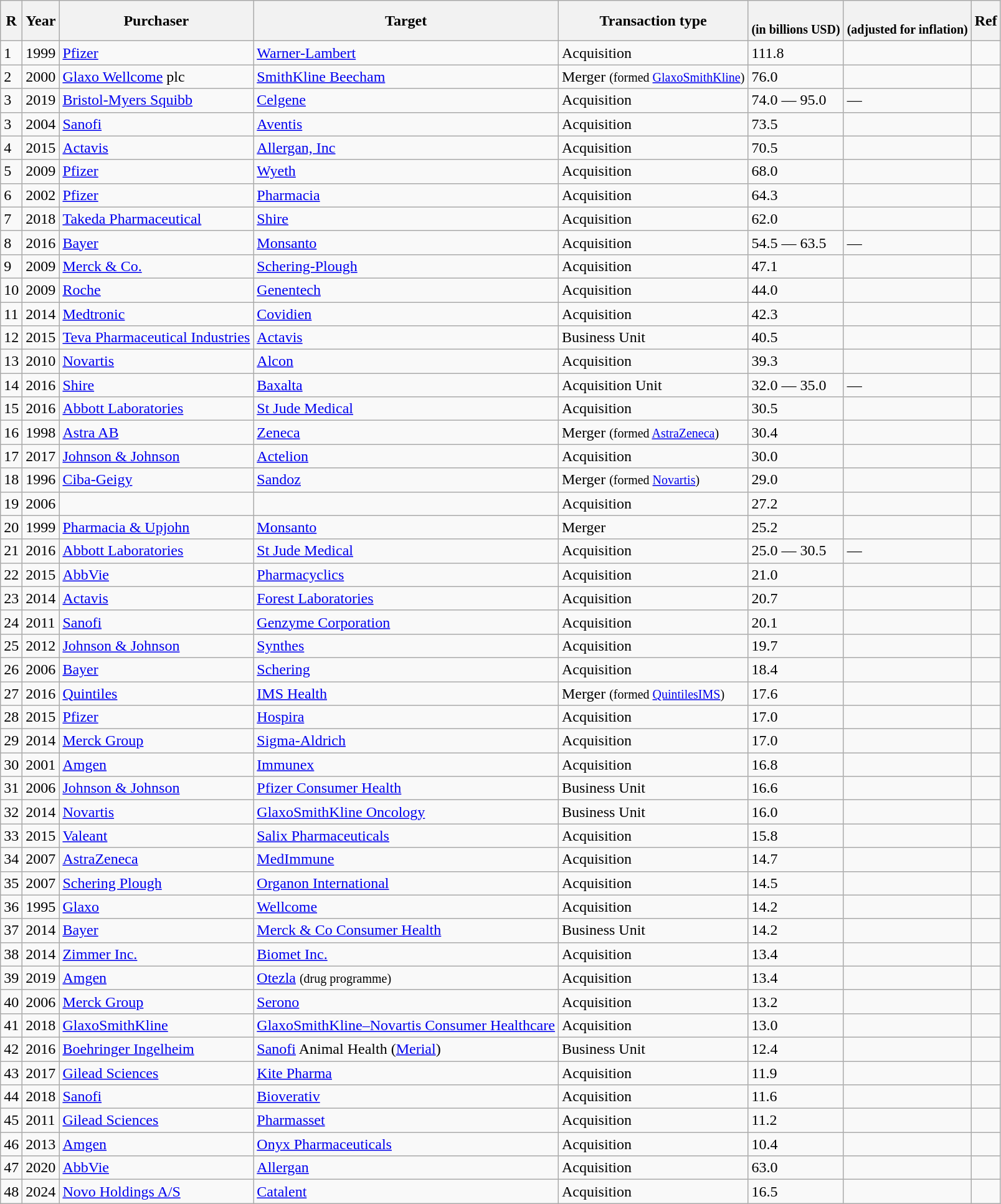<table class="wikitable sortable">
<tr>
<th>R</th>
<th>Year</th>
<th>Purchaser</th>
<th>Target</th>
<th>Transaction type</th>
<th> <br><small>(in billions USD)</small></th>
<th> <br><small>(adjusted for inflation)</small></th>
<th>Ref</th>
</tr>
<tr>
<td>1</td>
<td>1999</td>
<td> <a href='#'>Pfizer</a></td>
<td> <a href='#'>Warner-Lambert</a></td>
<td>Acquisition</td>
<td>111.8</td>
<td></td>
<td></td>
</tr>
<tr>
<td>2</td>
<td>2000</td>
<td> <a href='#'>Glaxo Wellcome</a> plc</td>
<td> <a href='#'>SmithKline Beecham</a></td>
<td>Merger <small>(formed <a href='#'>GlaxoSmithKline</a>)</small></td>
<td>76.0</td>
<td></td>
<td></td>
</tr>
<tr>
<td>3</td>
<td>2019</td>
<td> <a href='#'>Bristol-Myers Squibb</a></td>
<td> <a href='#'>Celgene</a></td>
<td>Acquisition</td>
<td>74.0 — 95.0</td>
<td> — </td>
<td></td>
</tr>
<tr>
<td>3</td>
<td>2004</td>
<td> <a href='#'>Sanofi</a></td>
<td> <a href='#'>Aventis</a></td>
<td>Acquisition</td>
<td>73.5</td>
<td></td>
<td></td>
</tr>
<tr>
<td>4</td>
<td>2015</td>
<td> <a href='#'>Actavis</a></td>
<td> <a href='#'>Allergan, Inc</a></td>
<td>Acquisition</td>
<td>70.5</td>
<td></td>
<td></td>
</tr>
<tr>
<td>5</td>
<td>2009</td>
<td> <a href='#'>Pfizer</a></td>
<td> <a href='#'>Wyeth</a></td>
<td>Acquisition</td>
<td>68.0</td>
<td></td>
<td></td>
</tr>
<tr>
<td>6</td>
<td>2002</td>
<td> <a href='#'>Pfizer</a></td>
<td> <a href='#'>Pharmacia</a></td>
<td>Acquisition</td>
<td>64.3</td>
<td></td>
<td></td>
</tr>
<tr>
<td>7</td>
<td>2018</td>
<td> <a href='#'>Takeda Pharmaceutical</a></td>
<td> <a href='#'>Shire</a></td>
<td>Acquisition</td>
<td>62.0</td>
<td></td>
<td></td>
</tr>
<tr>
<td>8</td>
<td>2016</td>
<td> <a href='#'>Bayer</a></td>
<td> <a href='#'>Monsanto</a></td>
<td>Acquisition</td>
<td>54.5 — 63.5</td>
<td> — </td>
<td></td>
</tr>
<tr>
<td>9</td>
<td>2009</td>
<td> <a href='#'>Merck & Co.</a></td>
<td> <a href='#'>Schering-Plough</a></td>
<td>Acquisition</td>
<td>47.1</td>
<td></td>
<td></td>
</tr>
<tr>
<td>10</td>
<td>2009</td>
<td> <a href='#'>Roche</a></td>
<td> <a href='#'>Genentech</a></td>
<td>Acquisition</td>
<td>44.0</td>
<td></td>
<td></td>
</tr>
<tr>
<td>11</td>
<td>2014</td>
<td><a href='#'>Medtronic</a></td>
<td> <a href='#'>Covidien</a></td>
<td>Acquisition</td>
<td>42.3</td>
<td></td>
<td></td>
</tr>
<tr>
<td>12</td>
<td>2015</td>
<td> <a href='#'>Teva Pharmaceutical Industries</a></td>
<td> <a href='#'>Actavis</a></td>
<td>Business Unit</td>
<td>40.5</td>
<td></td>
<td></td>
</tr>
<tr>
<td>13</td>
<td>2010</td>
<td> <a href='#'>Novartis</a></td>
<td> <a href='#'>Alcon</a></td>
<td>Acquisition</td>
<td>39.3</td>
<td></td>
<td></td>
</tr>
<tr>
<td>14</td>
<td>2016</td>
<td> <a href='#'>Shire</a></td>
<td> <a href='#'>Baxalta</a></td>
<td>Acquisition Unit</td>
<td>32.0 — 35.0</td>
<td> — </td>
<td></td>
</tr>
<tr>
<td>15</td>
<td>2016</td>
<td> <a href='#'>Abbott Laboratories</a></td>
<td> <a href='#'>St Jude Medical</a></td>
<td>Acquisition</td>
<td>30.5</td>
<td></td>
<td></td>
</tr>
<tr>
<td>16</td>
<td>1998</td>
<td> <a href='#'>Astra AB</a></td>
<td> <a href='#'>Zeneca</a></td>
<td>Merger <small>(formed <a href='#'>AstraZeneca</a>)</small></td>
<td>30.4</td>
<td></td>
<td></td>
</tr>
<tr>
<td>17</td>
<td>2017</td>
<td> <a href='#'>Johnson & Johnson</a></td>
<td> <a href='#'>Actelion</a></td>
<td>Acquisition</td>
<td>30.0</td>
<td></td>
<td></td>
</tr>
<tr>
<td>18</td>
<td>1996</td>
<td> <a href='#'>Ciba-Geigy</a></td>
<td> <a href='#'>Sandoz</a></td>
<td>Merger <small>(formed <a href='#'>Novartis</a>)</small></td>
<td>29.0</td>
<td></td>
<td></td>
</tr>
<tr>
<td>19</td>
<td>2006</td>
<td><br></td>
<td></td>
<td>Acquisition</td>
<td>27.2</td>
<td></td>
<td></td>
</tr>
<tr>
<td>20</td>
<td>1999</td>
<td> <a href='#'>Pharmacia & Upjohn</a></td>
<td> <a href='#'>Monsanto</a></td>
<td>Merger</td>
<td>25.2</td>
<td></td>
<td></td>
</tr>
<tr>
<td>21</td>
<td>2016</td>
<td> <a href='#'>Abbott Laboratories</a></td>
<td> <a href='#'>St Jude Medical</a></td>
<td>Acquisition</td>
<td>25.0 — 30.5</td>
<td> — </td>
<td></td>
</tr>
<tr>
<td>22</td>
<td>2015</td>
<td> <a href='#'>AbbVie</a></td>
<td> <a href='#'>Pharmacyclics</a></td>
<td>Acquisition</td>
<td>21.0</td>
<td></td>
<td></td>
</tr>
<tr>
<td>23</td>
<td>2014</td>
<td> <a href='#'>Actavis</a></td>
<td> <a href='#'>Forest Laboratories</a></td>
<td>Acquisition</td>
<td>20.7</td>
<td></td>
<td></td>
</tr>
<tr>
<td>24</td>
<td>2011</td>
<td> <a href='#'>Sanofi</a></td>
<td> <a href='#'>Genzyme Corporation</a></td>
<td>Acquisition</td>
<td>20.1</td>
<td></td>
<td></td>
</tr>
<tr>
<td>25</td>
<td>2012</td>
<td> <a href='#'>Johnson & Johnson</a></td>
<td> <a href='#'>Synthes</a></td>
<td>Acquisition</td>
<td>19.7</td>
<td></td>
<td></td>
</tr>
<tr>
<td>26</td>
<td>2006</td>
<td> <a href='#'>Bayer</a></td>
<td> <a href='#'>Schering</a></td>
<td>Acquisition</td>
<td>18.4</td>
<td></td>
<td></td>
</tr>
<tr>
<td>27</td>
<td>2016</td>
<td> <a href='#'>Quintiles</a></td>
<td> <a href='#'>IMS Health</a></td>
<td>Merger <small>(formed <a href='#'>QuintilesIMS</a>)</small></td>
<td>17.6</td>
<td></td>
<td></td>
</tr>
<tr>
<td>28</td>
<td>2015</td>
<td> <a href='#'>Pfizer</a></td>
<td> <a href='#'>Hospira</a></td>
<td>Acquisition</td>
<td>17.0</td>
<td></td>
<td></td>
</tr>
<tr>
<td>29</td>
<td>2014</td>
<td> <a href='#'>Merck Group</a></td>
<td> <a href='#'>Sigma-Aldrich</a></td>
<td>Acquisition</td>
<td>17.0</td>
<td></td>
<td></td>
</tr>
<tr>
<td>30</td>
<td>2001</td>
<td> <a href='#'>Amgen</a></td>
<td> <a href='#'>Immunex</a></td>
<td>Acquisition</td>
<td>16.8</td>
<td></td>
<td></td>
</tr>
<tr>
<td>31</td>
<td>2006</td>
<td> <a href='#'>Johnson & Johnson</a></td>
<td> <a href='#'>Pfizer Consumer Health</a></td>
<td>Business Unit</td>
<td>16.6</td>
<td></td>
<td></td>
</tr>
<tr>
<td>32</td>
<td>2014</td>
<td> <a href='#'>Novartis</a></td>
<td> <a href='#'>GlaxoSmithKline Oncology</a></td>
<td>Business Unit</td>
<td>16.0</td>
<td></td>
<td></td>
</tr>
<tr>
<td>33</td>
<td>2015</td>
<td> <a href='#'>Valeant</a></td>
<td> <a href='#'>Salix Pharmaceuticals</a></td>
<td>Acquisition</td>
<td>15.8</td>
<td></td>
<td></td>
</tr>
<tr>
<td>34</td>
<td>2007</td>
<td> <a href='#'>AstraZeneca</a></td>
<td> <a href='#'>MedImmune</a></td>
<td>Acquisition</td>
<td>14.7</td>
<td></td>
<td></td>
</tr>
<tr>
<td>35</td>
<td>2007</td>
<td> <a href='#'>Schering Plough</a></td>
<td> <a href='#'>Organon International</a></td>
<td>Acquisition</td>
<td>14.5</td>
<td></td>
<td></td>
</tr>
<tr>
<td>36</td>
<td>1995</td>
<td> <a href='#'>Glaxo</a></td>
<td> <a href='#'>Wellcome</a></td>
<td>Acquisition</td>
<td>14.2</td>
<td></td>
<td></td>
</tr>
<tr>
<td>37</td>
<td>2014</td>
<td> <a href='#'>Bayer</a></td>
<td> <a href='#'>Merck & Co Consumer Health</a></td>
<td>Business Unit</td>
<td>14.2</td>
<td></td>
<td></td>
</tr>
<tr>
<td>38</td>
<td>2014</td>
<td> <a href='#'>Zimmer Inc.</a></td>
<td> <a href='#'>Biomet Inc.</a></td>
<td>Acquisition</td>
<td>13.4</td>
<td></td>
<td></td>
</tr>
<tr>
<td>39</td>
<td>2019</td>
<td> <a href='#'>Amgen</a></td>
<td> <a href='#'>Otezla</a> <small>(drug programme)</small></td>
<td>Acquisition</td>
<td>13.4</td>
<td></td>
<td></td>
</tr>
<tr>
<td>40</td>
<td>2006</td>
<td> <a href='#'>Merck Group</a></td>
<td> <a href='#'>Serono</a></td>
<td>Acquisition</td>
<td>13.2</td>
<td></td>
<td></td>
</tr>
<tr>
<td>41</td>
<td>2018</td>
<td> <a href='#'>GlaxoSmithKline</a></td>
<td> <a href='#'>GlaxoSmithKline–Novartis Consumer Healthcare</a></td>
<td>Acquisition</td>
<td>13.0</td>
<td></td>
<td></td>
</tr>
<tr>
<td>42</td>
<td>2016</td>
<td> <a href='#'>Boehringer Ingelheim</a></td>
<td> <a href='#'>Sanofi</a> Animal Health (<a href='#'>Merial</a>)</td>
<td>Business Unit</td>
<td>12.4</td>
<td></td>
<td></td>
</tr>
<tr>
<td>43</td>
<td>2017</td>
<td> <a href='#'>Gilead Sciences</a></td>
<td> <a href='#'>Kite Pharma</a></td>
<td>Acquisition</td>
<td>11.9</td>
<td></td>
<td></td>
</tr>
<tr>
<td>44</td>
<td>2018</td>
<td> <a href='#'>Sanofi</a></td>
<td> <a href='#'>Bioverativ</a></td>
<td>Acquisition</td>
<td>11.6</td>
<td></td>
<td></td>
</tr>
<tr>
<td>45</td>
<td>2011</td>
<td> <a href='#'>Gilead Sciences</a></td>
<td> <a href='#'>Pharmasset</a></td>
<td>Acquisition</td>
<td>11.2</td>
<td></td>
<td></td>
</tr>
<tr>
<td>46</td>
<td>2013</td>
<td> <a href='#'>Amgen</a></td>
<td> <a href='#'>Onyx Pharmaceuticals</a></td>
<td>Acquisition</td>
<td>10.4</td>
<td></td>
<td></td>
</tr>
<tr>
<td>47</td>
<td>2020</td>
<td> <a href='#'>AbbVie</a></td>
<td> <a href='#'>Allergan</a></td>
<td>Acquisition</td>
<td>63.0</td>
<td></td>
<td></td>
</tr>
<tr>
<td>48</td>
<td>2024</td>
<td> <a href='#'>Novo Holdings A/S</a></td>
<td> <a href='#'>Catalent</a></td>
<td>Acquisition</td>
<td>16.5</td>
<td></td>
<td></td>
</tr>
</table>
